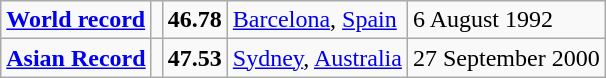<table class="wikitable">
<tr>
<td><strong><a href='#'>World record</a></strong></td>
<td></td>
<td><strong>46.78</strong></td>
<td><a href='#'>Barcelona</a>, <a href='#'>Spain</a></td>
<td>6 August 1992</td>
</tr>
<tr>
<td><strong><a href='#'>Asian Record</a></strong></td>
<td></td>
<td><strong>47.53</strong></td>
<td><a href='#'>Sydney</a>, <a href='#'>Australia</a></td>
<td>27 September 2000</td>
</tr>
</table>
